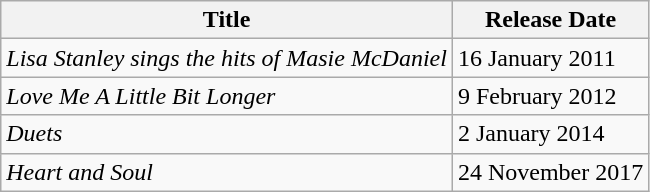<table class="wikitable">
<tr>
<th>Title</th>
<th>Release Date</th>
</tr>
<tr>
<td><em>Lisa Stanley sings the hits of Masie McDaniel</em></td>
<td>16 January 2011</td>
</tr>
<tr>
<td><em>Love Me A Little Bit Longer</em></td>
<td>9 February 2012</td>
</tr>
<tr>
<td><em>Duets</em></td>
<td>2 January 2014</td>
</tr>
<tr>
<td><em>Heart and Soul</em></td>
<td>24 November 2017</td>
</tr>
</table>
